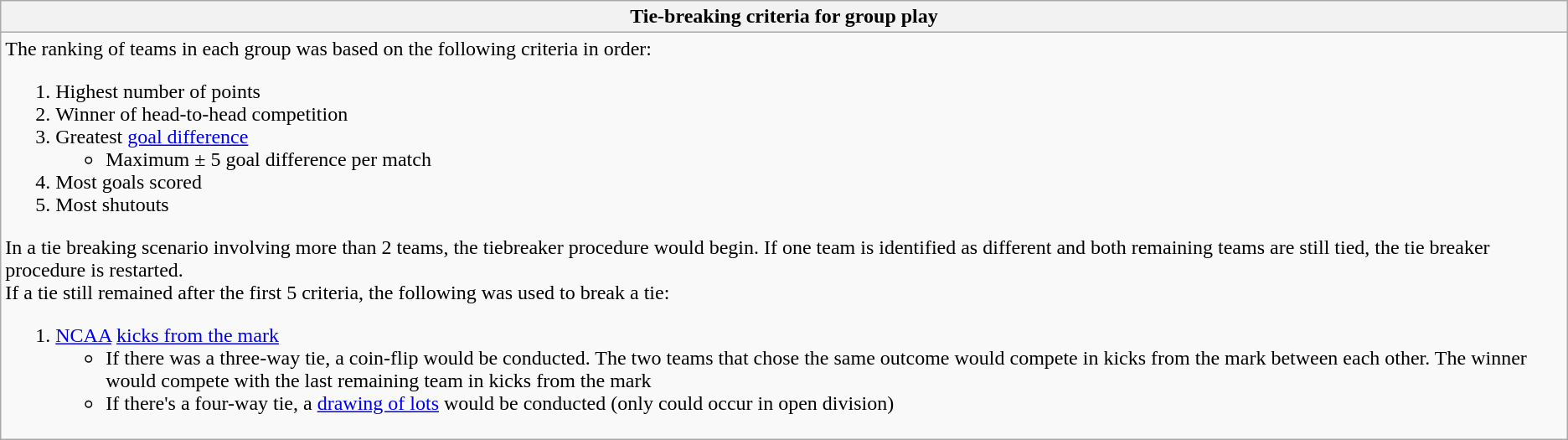<table class="wikitable mw-collapsible mw-collapsed">
<tr>
<th>Tie-breaking criteria for group play</th>
</tr>
<tr>
<td>The ranking of teams in each group was based on the following criteria in order:<br><ol><li>Highest number of points</li><li>Winner of head-to-head competition</li><li>Greatest <a href='#'>goal difference</a><ul><li>Maximum ± 5 goal difference per match</li></ul></li><li>Most goals scored</li><li>Most shutouts</li></ol>In a tie breaking scenario involving more than 2 teams, the tiebreaker procedure would begin. If one team is identified as different and both remaining teams are still tied, the tie breaker procedure is restarted.<br>If a tie still remained after the first 5 criteria, the following was used to break a tie:<ol><li><a href='#'>NCAA</a> <a href='#'>kicks from the mark</a><ul><li>If there was a three-way tie, a coin-flip would be conducted. The two teams that chose the same outcome would compete in kicks from the mark between each other. The winner would compete with the last remaining team in kicks from the mark</li><li>If there's a four-way tie, a <a href='#'>drawing of lots</a> would be conducted (only could occur in open division)</li></ul></li></ol></td>
</tr>
</table>
